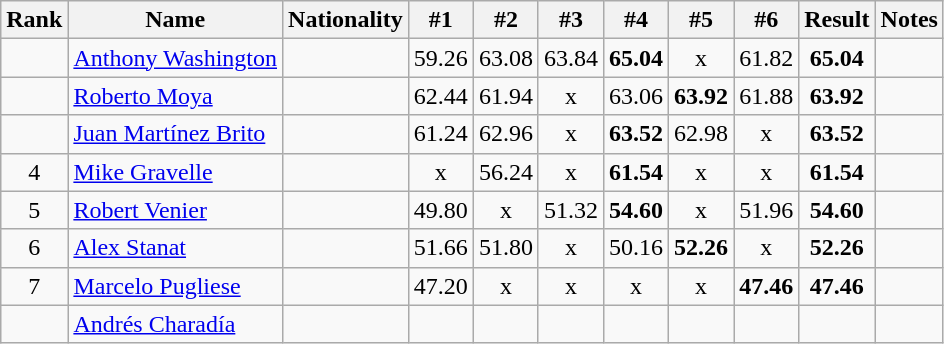<table class="wikitable sortable" style="text-align:center">
<tr>
<th>Rank</th>
<th>Name</th>
<th>Nationality</th>
<th>#1</th>
<th>#2</th>
<th>#3</th>
<th>#4</th>
<th>#5</th>
<th>#6</th>
<th>Result</th>
<th>Notes</th>
</tr>
<tr>
<td></td>
<td align=left><a href='#'>Anthony Washington</a></td>
<td align=left></td>
<td>59.26</td>
<td>63.08</td>
<td>63.84</td>
<td><strong>65.04</strong></td>
<td>x</td>
<td>61.82</td>
<td><strong>65.04</strong></td>
<td></td>
</tr>
<tr>
<td></td>
<td align=left><a href='#'>Roberto Moya</a></td>
<td align=left></td>
<td>62.44</td>
<td>61.94</td>
<td>x</td>
<td>63.06</td>
<td><strong>63.92</strong></td>
<td>61.88</td>
<td><strong>63.92</strong></td>
<td></td>
</tr>
<tr>
<td></td>
<td align=left><a href='#'>Juan Martínez Brito</a></td>
<td align=left></td>
<td>61.24</td>
<td>62.96</td>
<td>x</td>
<td><strong>63.52</strong></td>
<td>62.98</td>
<td>x</td>
<td><strong>63.52</strong></td>
<td></td>
</tr>
<tr>
<td>4</td>
<td align=left><a href='#'>Mike Gravelle</a></td>
<td align=left></td>
<td>x</td>
<td>56.24</td>
<td>x</td>
<td><strong>61.54</strong></td>
<td>x</td>
<td>x</td>
<td><strong>61.54</strong></td>
<td></td>
</tr>
<tr>
<td>5</td>
<td align=left><a href='#'>Robert Venier</a></td>
<td align=left></td>
<td>49.80</td>
<td>x</td>
<td>51.32</td>
<td><strong>54.60</strong></td>
<td>x</td>
<td>51.96</td>
<td><strong>54.60</strong></td>
<td></td>
</tr>
<tr>
<td>6</td>
<td align=left><a href='#'>Alex Stanat</a></td>
<td align=left></td>
<td>51.66</td>
<td>51.80</td>
<td>x</td>
<td>50.16</td>
<td><strong>52.26</strong></td>
<td>x</td>
<td><strong>52.26</strong></td>
<td></td>
</tr>
<tr>
<td>7</td>
<td align=left><a href='#'>Marcelo Pugliese</a></td>
<td align=left></td>
<td>47.20</td>
<td>x</td>
<td>x</td>
<td>x</td>
<td>x</td>
<td><strong>47.46</strong></td>
<td><strong>47.46</strong></td>
<td></td>
</tr>
<tr>
<td></td>
<td align=left><a href='#'>Andrés Charadía</a></td>
<td align=left></td>
<td></td>
<td></td>
<td></td>
<td></td>
<td></td>
<td></td>
<td><strong></strong></td>
<td></td>
</tr>
</table>
